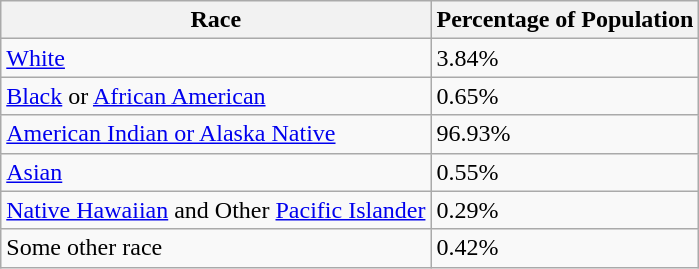<table class="wikitable">
<tr>
<th>Race</th>
<th>Percentage of Population</th>
</tr>
<tr>
<td><a href='#'>White</a></td>
<td>3.84%</td>
</tr>
<tr>
<td><a href='#'>Black</a> or <a href='#'>African American</a></td>
<td>0.65%</td>
</tr>
<tr>
<td><a href='#'>American Indian or Alaska Native</a></td>
<td>96.93%</td>
</tr>
<tr>
<td><a href='#'>Asian</a></td>
<td>0.55%</td>
</tr>
<tr>
<td><a href='#'>Native Hawaiian</a> and Other <a href='#'>Pacific Islander</a></td>
<td>0.29%</td>
</tr>
<tr>
<td>Some other race</td>
<td>0.42%</td>
</tr>
</table>
